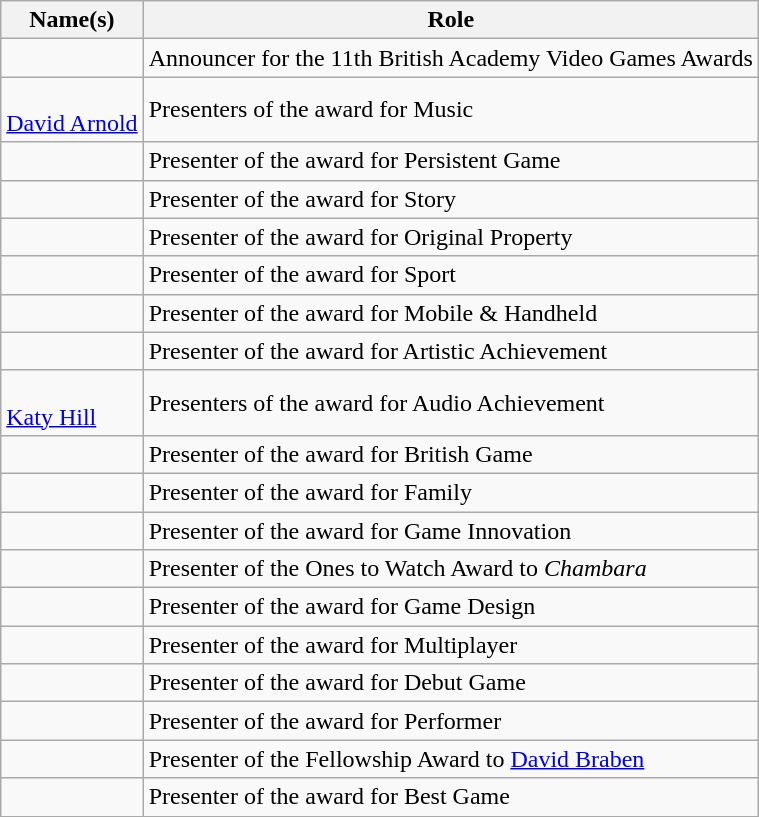<table class="wikitable sortable">
<tr>
<th>Name(s)</th>
<th>Role</th>
</tr>
<tr>
<td></td>
<td>Announcer for the 11th British Academy Video Games Awards</td>
</tr>
<tr>
<td><br><a href='#'>David Arnold</a></td>
<td>Presenters of the award for Music</td>
</tr>
<tr>
<td></td>
<td>Presenter of the award for Persistent Game</td>
</tr>
<tr>
<td></td>
<td>Presenter of the award for Story</td>
</tr>
<tr>
<td></td>
<td>Presenter of the award for Original Property</td>
</tr>
<tr>
<td></td>
<td>Presenter of the award for Sport</td>
</tr>
<tr>
<td></td>
<td>Presenter of the award for Mobile & Handheld</td>
</tr>
<tr>
<td></td>
<td>Presenter of the award for Artistic Achievement</td>
</tr>
<tr>
<td><br><a href='#'>Katy Hill</a></td>
<td>Presenters of the award for Audio Achievement</td>
</tr>
<tr>
<td></td>
<td>Presenter of the award for British Game</td>
</tr>
<tr>
<td></td>
<td>Presenter of the award for Family</td>
</tr>
<tr>
<td></td>
<td>Presenter of the award for Game Innovation</td>
</tr>
<tr>
<td></td>
<td>Presenter of the Ones to Watch Award to <em>Chambara</em></td>
</tr>
<tr>
<td></td>
<td>Presenter of the award for Game Design</td>
</tr>
<tr>
<td></td>
<td>Presenter of the award for Multiplayer</td>
</tr>
<tr>
<td></td>
<td>Presenter of the award for Debut Game</td>
</tr>
<tr>
<td></td>
<td>Presenter of the award for Performer</td>
</tr>
<tr>
<td></td>
<td>Presenter of the Fellowship Award to <a href='#'>David Braben</a></td>
</tr>
<tr>
<td></td>
<td>Presenter of the award for Best Game</td>
</tr>
</table>
